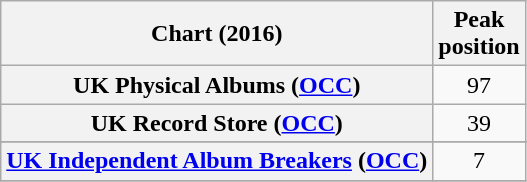<table class="wikitable sortable plainrowheaders" style="text-align:center">
<tr>
<th scope="col">Chart (2016)</th>
<th scope="col">Peak<br>position</th>
</tr>
<tr>
<th scope="row">UK Physical Albums (<a href='#'>OCC</a>)</th>
<td>97</td>
</tr>
<tr>
<th scope="row">UK Record Store (<a href='#'>OCC</a>)</th>
<td>39</td>
</tr>
<tr>
</tr>
<tr>
</tr>
<tr>
<th scope="row"><a href='#'>UK Independent Album Breakers</a> (<a href='#'>OCC</a>)</th>
<td>7</td>
</tr>
<tr>
</tr>
</table>
